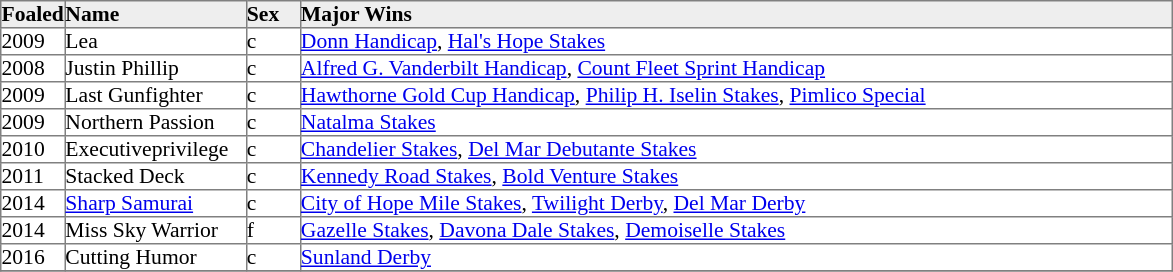<table border="1" cellpadding="0" style="border-collapse: collapse; font-size:90%">
<tr style="background:#eee;">
<td style="width:35px;"><strong>Foaled</strong></td>
<td style="width:120px;"><strong>Name</strong></td>
<td style="width:35px;"><strong>Sex</strong></td>
<td style="width:580px;"><strong>Major Wins</strong></td>
</tr>
<tr>
<td>2009</td>
<td>Lea</td>
<td>c</td>
<td><a href='#'>Donn Handicap</a>, <a href='#'>Hal's Hope Stakes</a></td>
</tr>
<tr>
<td>2008</td>
<td>Justin Phillip</td>
<td>c</td>
<td><a href='#'>Alfred G. Vanderbilt Handicap</a>, <a href='#'>Count Fleet Sprint Handicap</a></td>
</tr>
<tr>
<td>2009</td>
<td>Last Gunfighter</td>
<td>c</td>
<td><a href='#'>Hawthorne Gold Cup Handicap</a>, <a href='#'>Philip H. Iselin Stakes</a>, <a href='#'>Pimlico Special</a></td>
</tr>
<tr>
<td>2009</td>
<td>Northern Passion</td>
<td>c</td>
<td><a href='#'>Natalma Stakes</a></td>
</tr>
<tr>
<td>2010</td>
<td>Executiveprivilege</td>
<td>c</td>
<td><a href='#'>Chandelier Stakes</a>, <a href='#'>Del Mar Debutante Stakes</a></td>
</tr>
<tr>
<td>2011</td>
<td>Stacked Deck</td>
<td>c</td>
<td><a href='#'>Kennedy Road Stakes</a>, <a href='#'>Bold Venture Stakes</a></td>
</tr>
<tr>
<td>2014</td>
<td><a href='#'>Sharp Samurai</a></td>
<td>c</td>
<td><a href='#'>City of Hope Mile Stakes</a>, <a href='#'>Twilight Derby</a>, <a href='#'>Del Mar Derby</a></td>
</tr>
<tr>
<td>2014</td>
<td>Miss Sky Warrior</td>
<td>f</td>
<td><a href='#'>Gazelle Stakes</a>, <a href='#'>Davona Dale Stakes</a>, <a href='#'>Demoiselle Stakes</a></td>
</tr>
<tr>
<td>2016</td>
<td>Cutting Humor</td>
<td>c</td>
<td><a href='#'>Sunland Derby</a></td>
</tr>
<tr>
</tr>
</table>
